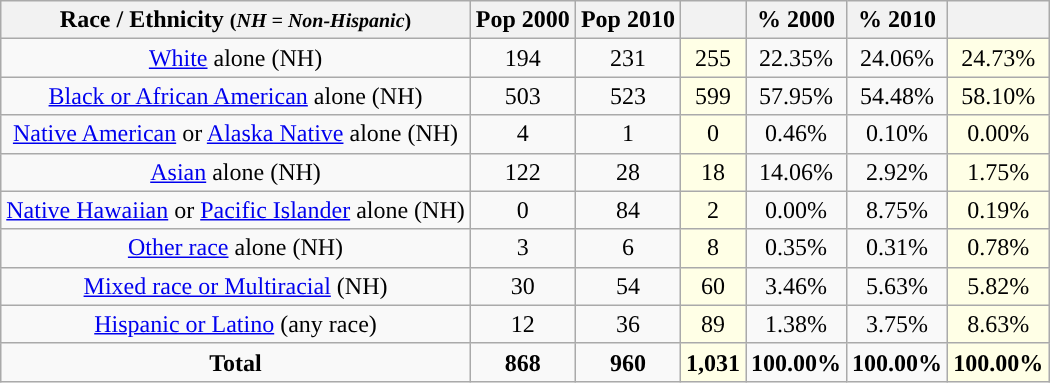<table class="wikitable"  style="text-align:center;">
<tr>
<th>Race / Ethnicity <small>(<em>NH = Non-Hispanic</em>)</small></th>
<th>Pop 2000</th>
<th>Pop 2010</th>
<th></th>
<th>% 2000</th>
<th>% 2010</th>
<th></th>
</tr>
<tr>
<td><a href='#'>White</a> alone (NH)</td>
<td>194</td>
<td>231</td>
<td style='background: #ffffe6;'>255</td>
<td>22.35%</td>
<td>24.06%</td>
<td style='background: #ffffe6;'>24.73%</td>
</tr>
<tr>
<td><a href='#'>Black or African American</a> alone (NH)</td>
<td>503</td>
<td>523</td>
<td style='background: #ffffe6;'>599</td>
<td>57.95%</td>
<td>54.48%</td>
<td style='background: #ffffe6;'>58.10%</td>
</tr>
<tr>
<td><a href='#'>Native American</a> or <a href='#'>Alaska Native</a> alone (NH)</td>
<td>4</td>
<td>1</td>
<td style='background: #ffffe6;'>0</td>
<td>0.46%</td>
<td>0.10%</td>
<td style='background: #ffffe6;'>0.00%</td>
</tr>
<tr>
<td><a href='#'>Asian</a> alone (NH)</td>
<td>122</td>
<td>28</td>
<td style='background: #ffffe6;'>18</td>
<td>14.06%</td>
<td>2.92%</td>
<td style='background: #ffffe6;'>1.75%</td>
</tr>
<tr>
<td><a href='#'>Native Hawaiian</a> or <a href='#'>Pacific Islander</a> alone (NH)</td>
<td>0</td>
<td>84</td>
<td style='background: #ffffe6;'>2</td>
<td>0.00%</td>
<td>8.75%</td>
<td style='background: #ffffe6;'>0.19%</td>
</tr>
<tr>
<td><a href='#'>Other race</a> alone (NH)</td>
<td>3</td>
<td>6</td>
<td style='background: #ffffe6;'>8</td>
<td>0.35%</td>
<td>0.31%</td>
<td style='background: #ffffe6;'>0.78%</td>
</tr>
<tr>
<td><a href='#'>Mixed race or Multiracial</a> (NH)</td>
<td>30</td>
<td>54</td>
<td style='background: #ffffe6;'>60</td>
<td>3.46%</td>
<td>5.63%</td>
<td style='background: #ffffe6;'>5.82%</td>
</tr>
<tr>
<td><a href='#'>Hispanic or Latino</a> (any race)</td>
<td>12</td>
<td>36</td>
<td style='background: #ffffe6;'>89</td>
<td>1.38%</td>
<td>3.75%</td>
<td style='background: #ffffe6;'>8.63%</td>
</tr>
<tr>
<td><strong>Total</strong></td>
<td><strong>868</strong></td>
<td><strong>960</strong></td>
<td style='background: #ffffe6;'><strong>1,031</strong></td>
<td><strong>100.00%</strong></td>
<td><strong>100.00%</strong></td>
<td style='background: #ffffe6;'><strong>100.00%</strong></td>
</tr>
</table>
